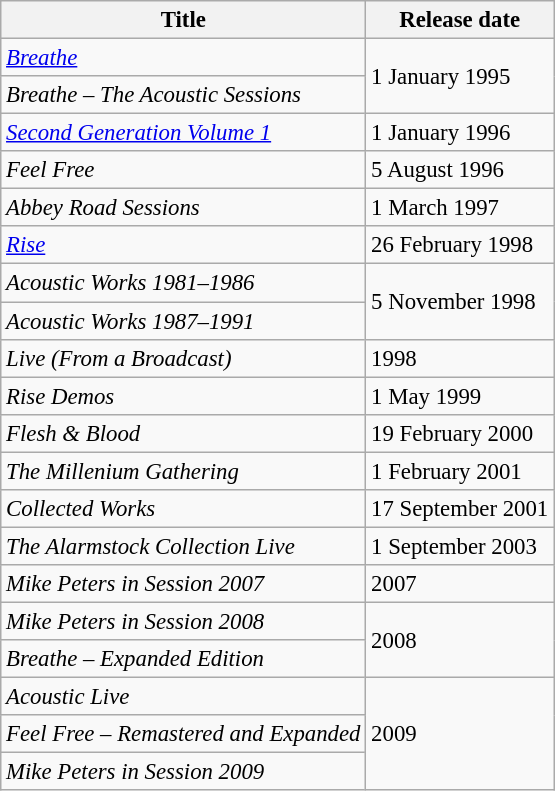<table class="wikitable" style="font-size:95%">
<tr>
<th>Title</th>
<th>Release date</th>
</tr>
<tr>
<td align=left><em><a href='#'>Breathe</a></em></td>
<td align=left rowspan="2">1 January 1995</td>
</tr>
<tr>
<td align=left><em>Breathe – The Acoustic Sessions</em></td>
</tr>
<tr>
<td align=left><em><a href='#'>Second Generation Volume 1</a></em></td>
<td align=left>1 January 1996</td>
</tr>
<tr>
<td align=left><em>Feel Free</em></td>
<td align=left>5 August 1996</td>
</tr>
<tr>
<td align=left><em>Abbey Road Sessions</em></td>
<td align=left>1 March 1997</td>
</tr>
<tr>
<td align=left><em><a href='#'>Rise</a></em></td>
<td align=left>26 February 1998</td>
</tr>
<tr>
<td align=left><em>Acoustic Works 1981–1986</em></td>
<td align=left rowspan="2">5 November 1998</td>
</tr>
<tr>
<td align=left><em>Acoustic Works 1987–1991</em></td>
</tr>
<tr>
<td align=left><em>Live (From a Broadcast)</em></td>
<td align=left>1998</td>
</tr>
<tr>
<td align=left><em>Rise Demos</em></td>
<td align=left>1 May 1999</td>
</tr>
<tr>
<td align=left><em>Flesh & Blood</em></td>
<td align=left>19 February 2000</td>
</tr>
<tr>
<td align=left><em>The Millenium Gathering</em></td>
<td align=left>1 February 2001</td>
</tr>
<tr>
<td align=left><em>Collected Works</em></td>
<td align=left>17 September 2001</td>
</tr>
<tr>
<td align=left><em>The Alarmstock Collection Live</em></td>
<td align=left>1 September 2003</td>
</tr>
<tr>
<td align=left><em>Mike Peters in Session 2007</em></td>
<td align=left>2007</td>
</tr>
<tr>
<td align=left><em>Mike Peters in Session 2008</em></td>
<td align=left rowspan="2">2008</td>
</tr>
<tr>
<td align=left><em>Breathe – Expanded Edition</em></td>
</tr>
<tr>
<td align=left><em>Acoustic Live</em></td>
<td align=left rowspan="3">2009</td>
</tr>
<tr>
<td align=left><em>Feel Free – Remastered and Expanded</em></td>
</tr>
<tr>
<td align=left><em>Mike Peters in Session 2009</em></td>
</tr>
</table>
